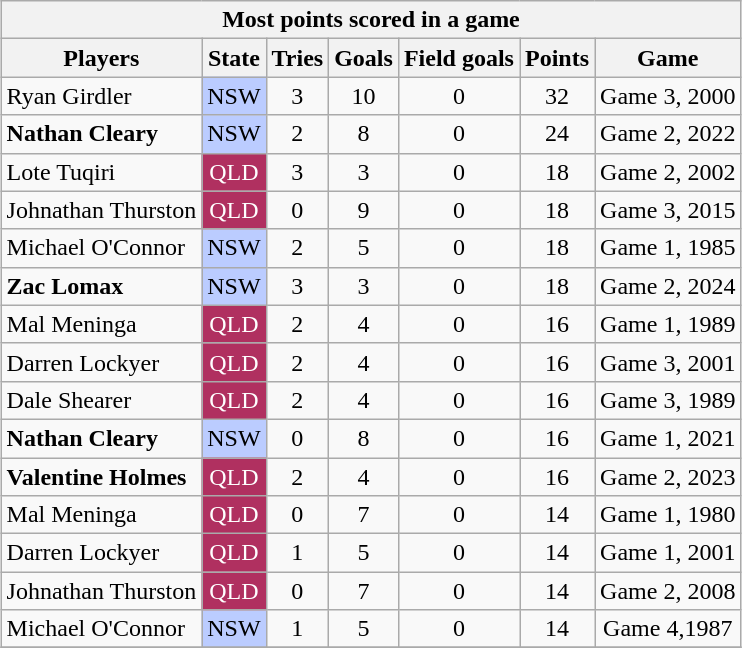<table class="wikitable sortable" style="margin: 1em auto; text-align:center">
<tr>
<th colspan=7>Most points scored in a game</th>
</tr>
<tr>
<th>Players</th>
<th>State</th>
<th>Tries</th>
<th>Goals</th>
<th>Field goals</th>
<th>Points</th>
<th>Game</th>
</tr>
<tr>
<td align=left>Ryan Girdler</td>
<td style="background:#bcf">NSW</td>
<td>3</td>
<td>10</td>
<td>0</td>
<td>32</td>
<td>Game 3, 2000</td>
</tr>
<tr>
<td align=left><strong>Nathan Cleary</strong></td>
<td style="background:#bcf">NSW</td>
<td>2</td>
<td>8</td>
<td>0</td>
<td>24</td>
<td>Game 2, 2022</td>
</tr>
<tr>
<td align=left>Lote Tuqiri</td>
<td style="background:#b03060; color:white">QLD</td>
<td>3</td>
<td>3</td>
<td>0</td>
<td>18</td>
<td>Game 2, 2002</td>
</tr>
<tr>
<td align=left>Johnathan Thurston</td>
<td style="background:#b03060; color:white">QLD</td>
<td>0</td>
<td>9</td>
<td>0</td>
<td>18</td>
<td>Game 3, 2015</td>
</tr>
<tr>
<td align=left>Michael O'Connor</td>
<td style="background:#bcf">NSW</td>
<td>2</td>
<td>5</td>
<td>0</td>
<td>18</td>
<td>Game 1, 1985</td>
</tr>
<tr>
<td align=left><strong>Zac Lomax</strong></td>
<td style="background:#bcf">NSW</td>
<td>3</td>
<td>3</td>
<td>0</td>
<td>18</td>
<td>Game 2, 2024</td>
</tr>
<tr>
<td align=left>Mal Meninga</td>
<td style="background:#b03060; color:white">QLD</td>
<td>2</td>
<td>4</td>
<td>0</td>
<td>16</td>
<td>Game 1, 1989</td>
</tr>
<tr>
<td align=left>Darren Lockyer</td>
<td style="background:#b03060; color:white">QLD</td>
<td>2</td>
<td>4</td>
<td>0</td>
<td>16</td>
<td>Game 3, 2001</td>
</tr>
<tr>
<td align=left>Dale Shearer</td>
<td style="background:#b03060; color:white">QLD</td>
<td>2</td>
<td>4</td>
<td>0</td>
<td>16</td>
<td>Game 3, 1989</td>
</tr>
<tr>
<td align=left><strong>Nathan Cleary</strong></td>
<td style="background:#bcf">NSW</td>
<td>0</td>
<td>8</td>
<td>0</td>
<td>16</td>
<td>Game 1, 2021</td>
</tr>
<tr>
<td align=left><strong>Valentine Holmes</strong></td>
<td style="background:#b03060; color:white">QLD</td>
<td>2</td>
<td>4</td>
<td>0</td>
<td>16</td>
<td>Game 2, 2023</td>
</tr>
<tr>
<td align=left>Mal Meninga</td>
<td style="background:#b03060; color:white">QLD</td>
<td>0</td>
<td>7</td>
<td>0</td>
<td>14</td>
<td>Game 1, 1980</td>
</tr>
<tr>
<td align=left>Darren Lockyer</td>
<td style="background:#b03060; color:white">QLD</td>
<td>1</td>
<td>5</td>
<td>0</td>
<td>14</td>
<td>Game 1, 2001</td>
</tr>
<tr>
<td align=left>Johnathan Thurston</td>
<td style="background:#b03060; color:white">QLD</td>
<td>0</td>
<td>7</td>
<td>0</td>
<td>14</td>
<td>Game 2, 2008</td>
</tr>
<tr>
<td align=left>Michael O'Connor</td>
<td style="background:#bcf">NSW</td>
<td>1</td>
<td>5</td>
<td>0</td>
<td>14</td>
<td>Game 4,1987</td>
</tr>
<tr>
</tr>
</table>
